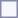<table style="border:1px solid #8888aa; background-color:#f7f8ff; padding:5px; font-size:95%; margin: 0px 12px 12px 0px;">
</table>
